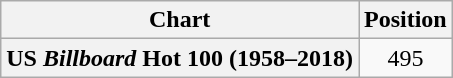<table class="wikitable plainrowheaders">
<tr>
<th scope="col">Chart</th>
<th scope="col">Position</th>
</tr>
<tr>
<th scope="row">US <em>Billboard</em> Hot 100 (1958–2018)</th>
<td style="text-align:center;">495</td>
</tr>
</table>
